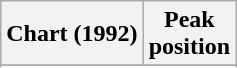<table class="wikitable sortable">
<tr>
<th align="left">Chart (1992)</th>
<th align="center">Peak<br>position</th>
</tr>
<tr>
</tr>
<tr>
</tr>
</table>
